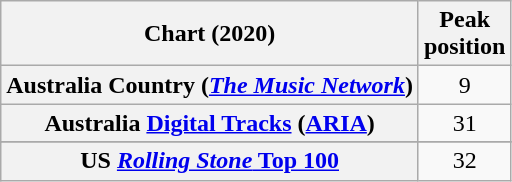<table class="wikitable sortable plainrowheaders" style="text-align:center">
<tr>
<th scope="col">Chart (2020)</th>
<th scope="col">Peak<br>position</th>
</tr>
<tr>
<th scope="row">Australia Country (<em><a href='#'>The Music Network</a></em>)</th>
<td>9</td>
</tr>
<tr>
<th scope="row">Australia <a href='#'>Digital Tracks</a> (<a href='#'>ARIA</a>)</th>
<td>31</td>
</tr>
<tr>
</tr>
<tr>
</tr>
<tr>
</tr>
<tr>
</tr>
<tr>
</tr>
<tr>
<th scope="row">US <a href='#'><em>Rolling Stone</em> Top 100</a></th>
<td>32</td>
</tr>
</table>
